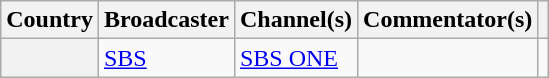<table class="wikitable plainrowheaders">
<tr>
<th scope="col">Country</th>
<th scope="col">Broadcaster</th>
<th scope="col">Channel(s)</th>
<th scope="col">Commentator(s)</th>
<th scope="col"></th>
</tr>
<tr>
<th scope="row"></th>
<td><a href='#'>SBS</a></td>
<td><a href='#'>SBS ONE</a></td>
<td></td>
<td style="text-align:center"></td>
</tr>
</table>
